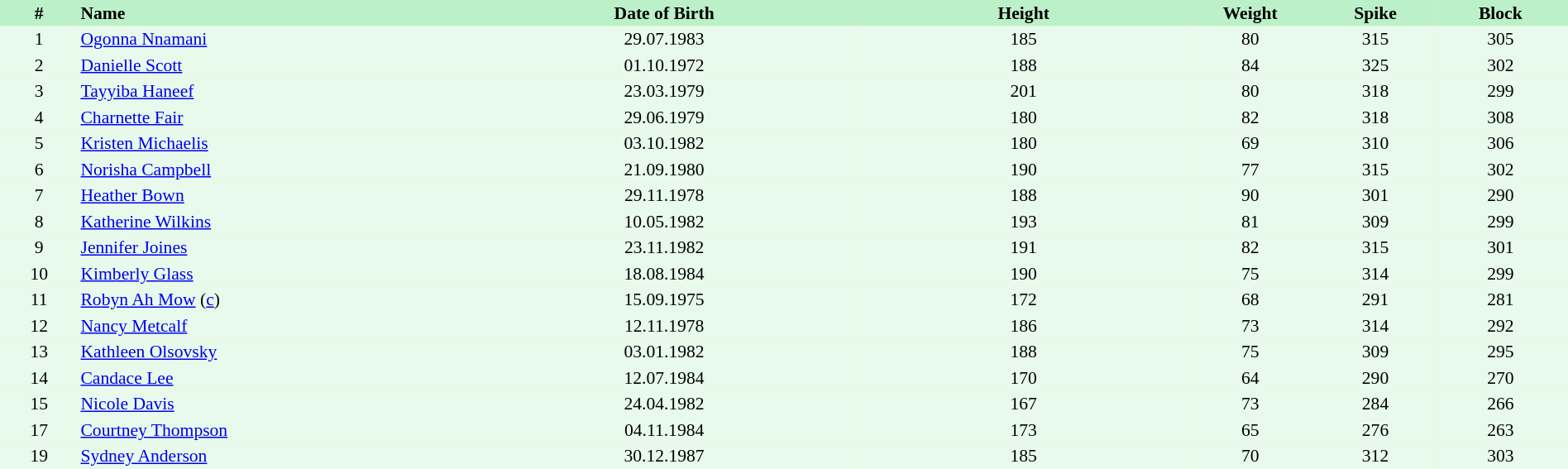<table border=0 cellpadding=2 cellspacing=0  |- bgcolor=#FFECCE style="text-align:center; font-size:90%;" width=100%>
<tr bgcolor=#BBF0C9>
<th width=5%>#</th>
<th width=25% align=left>Name</th>
<th width=25%>Date of Birth</th>
<th width=21%>Height</th>
<th width=8%>Weight</th>
<th width=8%>Spike</th>
<th width=8%>Block</th>
<th></th>
</tr>
<tr bgcolor=#E7FAEC>
<td>1</td>
<td align=left><a href='#'>Ogonna Nnamani</a></td>
<td>29.07.1983</td>
<td>185</td>
<td>80</td>
<td>315</td>
<td>305</td>
<td></td>
</tr>
<tr bgcolor=#E7FAEC>
<td>2</td>
<td align=left><a href='#'>Danielle Scott</a></td>
<td>01.10.1972</td>
<td>188</td>
<td>84</td>
<td>325</td>
<td>302</td>
<td></td>
</tr>
<tr bgcolor=#E7FAEC>
<td>3</td>
<td align=left><a href='#'>Tayyiba Haneef</a></td>
<td>23.03.1979</td>
<td>201</td>
<td>80</td>
<td>318</td>
<td>299</td>
<td></td>
</tr>
<tr bgcolor=#E7FAEC>
<td>4</td>
<td align=left><a href='#'>Charnette Fair</a></td>
<td>29.06.1979</td>
<td>180</td>
<td>82</td>
<td>318</td>
<td>308</td>
<td></td>
</tr>
<tr bgcolor=#E7FAEC>
<td>5</td>
<td align=left><a href='#'>Kristen Michaelis</a></td>
<td>03.10.1982</td>
<td>180</td>
<td>69</td>
<td>310</td>
<td>306</td>
<td></td>
</tr>
<tr bgcolor=#E7FAEC>
<td>6</td>
<td align=left><a href='#'>Norisha Campbell</a></td>
<td>21.09.1980</td>
<td>190</td>
<td>77</td>
<td>315</td>
<td>302</td>
<td></td>
</tr>
<tr bgcolor=#E7FAEC>
<td>7</td>
<td align=left><a href='#'>Heather Bown</a></td>
<td>29.11.1978</td>
<td>188</td>
<td>90</td>
<td>301</td>
<td>290</td>
<td></td>
</tr>
<tr bgcolor=#E7FAEC>
<td>8</td>
<td align=left><a href='#'>Katherine Wilkins</a></td>
<td>10.05.1982</td>
<td>193</td>
<td>81</td>
<td>309</td>
<td>299</td>
<td></td>
</tr>
<tr bgcolor=#E7FAEC>
<td>9</td>
<td align=left><a href='#'>Jennifer Joines</a></td>
<td>23.11.1982</td>
<td>191</td>
<td>82</td>
<td>315</td>
<td>301</td>
<td></td>
</tr>
<tr bgcolor=#E7FAEC>
<td>10</td>
<td align=left><a href='#'>Kimberly Glass</a></td>
<td>18.08.1984</td>
<td>190</td>
<td>75</td>
<td>314</td>
<td>299</td>
<td></td>
</tr>
<tr bgcolor=#E7FAEC>
<td>11</td>
<td align=left><a href='#'>Robyn Ah Mow</a> (<a href='#'>c</a>)</td>
<td>15.09.1975</td>
<td>172</td>
<td>68</td>
<td>291</td>
<td>281</td>
<td></td>
</tr>
<tr bgcolor=#E7FAEC>
<td>12</td>
<td align=left><a href='#'>Nancy Metcalf</a></td>
<td>12.11.1978</td>
<td>186</td>
<td>73</td>
<td>314</td>
<td>292</td>
<td></td>
</tr>
<tr bgcolor=#E7FAEC>
<td>13</td>
<td align=left><a href='#'>Kathleen Olsovsky</a></td>
<td>03.01.1982</td>
<td>188</td>
<td>75</td>
<td>309</td>
<td>295</td>
<td></td>
</tr>
<tr bgcolor=#E7FAEC>
<td>14</td>
<td align=left><a href='#'>Candace Lee</a></td>
<td>12.07.1984</td>
<td>170</td>
<td>64</td>
<td>290</td>
<td>270</td>
<td></td>
</tr>
<tr bgcolor=#E7FAEC>
<td>15</td>
<td align=left><a href='#'>Nicole Davis</a></td>
<td>24.04.1982</td>
<td>167</td>
<td>73</td>
<td>284</td>
<td>266</td>
<td></td>
</tr>
<tr bgcolor=#E7FAEC>
<td>17</td>
<td align=left><a href='#'>Courtney Thompson</a></td>
<td>04.11.1984</td>
<td>173</td>
<td>65</td>
<td>276</td>
<td>263</td>
<td></td>
</tr>
<tr bgcolor=#E7FAEC>
<td>19</td>
<td align=left><a href='#'>Sydney Anderson</a></td>
<td>30.12.1987</td>
<td>185</td>
<td>70</td>
<td>312</td>
<td>303</td>
<td></td>
</tr>
</table>
